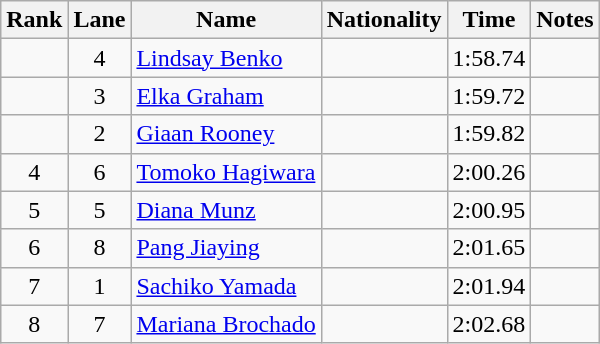<table class="wikitable sortable" style="text-align:center">
<tr>
<th>Rank</th>
<th>Lane</th>
<th>Name</th>
<th>Nationality</th>
<th>Time</th>
<th>Notes</th>
</tr>
<tr>
<td></td>
<td>4</td>
<td align=left><a href='#'>Lindsay Benko</a></td>
<td align=left></td>
<td>1:58.74</td>
<td></td>
</tr>
<tr>
<td></td>
<td>3</td>
<td align=left><a href='#'>Elka Graham</a></td>
<td align=left></td>
<td>1:59.72</td>
<td></td>
</tr>
<tr>
<td></td>
<td>2</td>
<td align=left><a href='#'>Giaan Rooney</a></td>
<td align=left></td>
<td>1:59.82</td>
<td></td>
</tr>
<tr>
<td>4</td>
<td>6</td>
<td align=left><a href='#'>Tomoko Hagiwara</a></td>
<td align=left></td>
<td>2:00.26</td>
<td></td>
</tr>
<tr>
<td>5</td>
<td>5</td>
<td align=left><a href='#'>Diana Munz</a></td>
<td align=left></td>
<td>2:00.95</td>
<td></td>
</tr>
<tr>
<td>6</td>
<td>8</td>
<td align=left><a href='#'>Pang Jiaying</a></td>
<td align=left></td>
<td>2:01.65</td>
<td></td>
</tr>
<tr>
<td>7</td>
<td>1</td>
<td align=left><a href='#'>Sachiko Yamada</a></td>
<td align=left></td>
<td>2:01.94</td>
<td></td>
</tr>
<tr>
<td>8</td>
<td>7</td>
<td align=left><a href='#'>Mariana Brochado</a></td>
<td align=left></td>
<td>2:02.68</td>
<td></td>
</tr>
</table>
